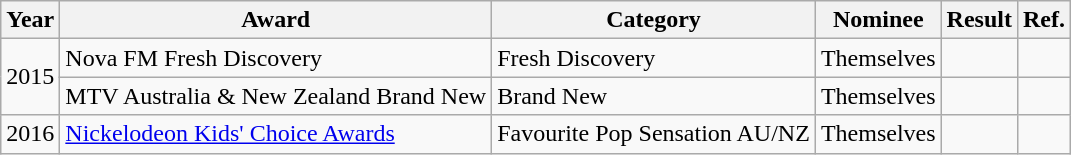<table class="wikitable">
<tr>
<th>Year</th>
<th>Award</th>
<th>Category</th>
<th>Nominee</th>
<th>Result</th>
<th>Ref.</th>
</tr>
<tr>
<td rowspan="2">2015</td>
<td>Nova FM Fresh Discovery</td>
<td>Fresh Discovery</td>
<td>Themselves</td>
<td></td>
<td></td>
</tr>
<tr>
<td>MTV Australia & New Zealand Brand New</td>
<td>Brand New</td>
<td>Themselves</td>
<td></td>
<td></td>
</tr>
<tr>
<td rowspan="1">2016</td>
<td><a href='#'>Nickelodeon Kids' Choice Awards</a></td>
<td>Favourite Pop Sensation AU/NZ</td>
<td>Themselves</td>
<td></td>
<td></td>
</tr>
</table>
